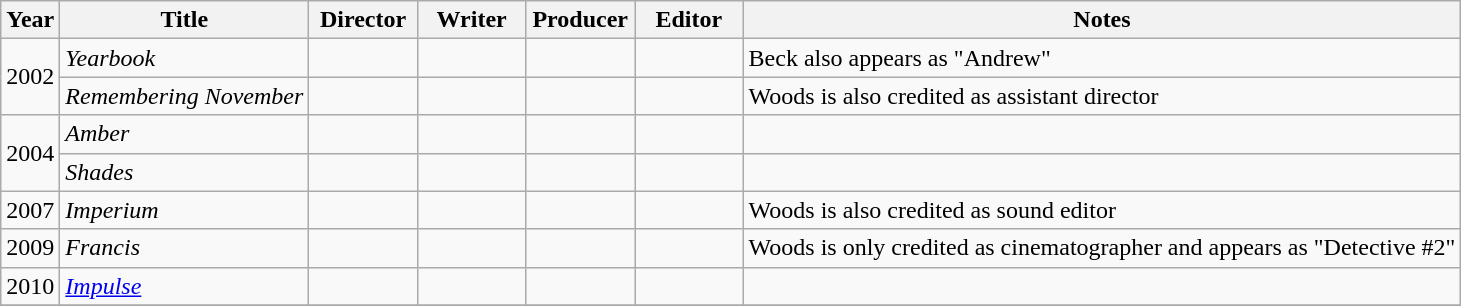<table class="wikitable">
<tr>
<th>Year</th>
<th>Title</th>
<th width=65>Director</th>
<th width=65>Writer</th>
<th width=65>Producer</th>
<th width=65>Editor</th>
<th>Notes</th>
</tr>
<tr>
<td rowspan=2>2002</td>
<td><em>Yearbook</em></td>
<td></td>
<td></td>
<td></td>
<td></td>
<td>Beck also appears as "Andrew"</td>
</tr>
<tr>
<td><em>Remembering November</em></td>
<td></td>
<td></td>
<td></td>
<td></td>
<td>Woods is also credited as assistant director</td>
</tr>
<tr>
<td rowspan=2>2004</td>
<td><em>Amber</em></td>
<td></td>
<td></td>
<td></td>
<td></td>
<td></td>
</tr>
<tr>
<td><em>Shades</em></td>
<td></td>
<td></td>
<td></td>
<td></td>
<td></td>
</tr>
<tr>
<td>2007</td>
<td><em>Imperium</em></td>
<td></td>
<td></td>
<td></td>
<td></td>
<td>Woods is also credited as sound editor</td>
</tr>
<tr>
<td>2009</td>
<td><em>Francis</em></td>
<td></td>
<td></td>
<td></td>
<td></td>
<td>Woods is only credited as cinematographer and appears as "Detective #2"</td>
</tr>
<tr>
<td>2010</td>
<td><em><a href='#'>Impulse</a></em></td>
<td></td>
<td></td>
<td></td>
<td></td>
<td></td>
</tr>
<tr>
</tr>
</table>
